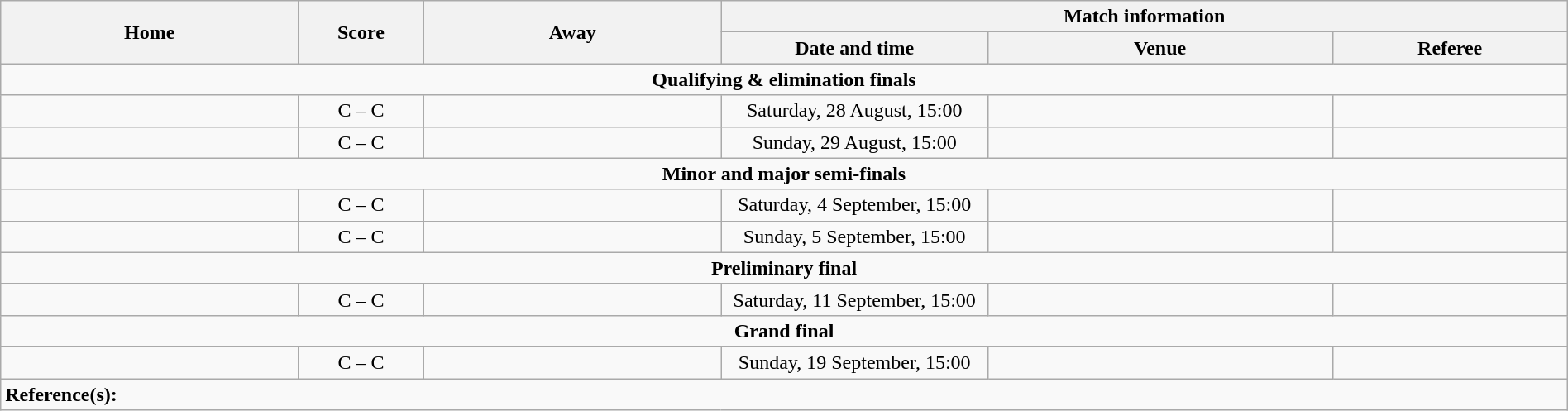<table class="wikitable" width="100% text-align:center;">
<tr>
<th rowspan="2" width="19%">Home</th>
<th rowspan="2" width="8%">Score</th>
<th rowspan="2" width="19%">Away</th>
<th colspan="3">Match information</th>
</tr>
<tr bgcolor="#CCCCCC">
<th width="17%">Date and time</th>
<th width="22%">Venue</th>
<th>Referee</th>
</tr>
<tr>
<td colspan="6" style="text-align:center;"><strong>Qualifying & elimination finals</strong></td>
</tr>
<tr>
<td></td>
<td style="text-align:center;">C – C</td>
<td></td>
<td style="text-align:center;">Saturday, 28 August, 15:00</td>
<td style="text-align:center;"></td>
<td style="text-align:center;"></td>
</tr>
<tr>
<td></td>
<td style="text-align:center;">C – C</td>
<td></td>
<td style="text-align:center;">Sunday, 29 August, 15:00</td>
<td style="text-align:center;"></td>
<td style="text-align:center;"></td>
</tr>
<tr>
<td colspan="6" style="text-align:center;"><strong>Minor and major semi-finals</strong></td>
</tr>
<tr>
<td></td>
<td style="text-align:center;">C – C</td>
<td></td>
<td style="text-align:center;">Saturday, 4 September, 15:00</td>
<td style="text-align:center;"></td>
<td style="text-align:center;"></td>
</tr>
<tr>
<td></td>
<td style="text-align:center;">C – C</td>
<td></td>
<td style="text-align:center;">Sunday, 5 September, 15:00</td>
<td style="text-align:center;"></td>
<td style="text-align:center;"></td>
</tr>
<tr>
<td colspan="6" style="text-align:center;"><strong>Preliminary final</strong></td>
</tr>
<tr>
<td></td>
<td style="text-align:center;">C – C</td>
<td></td>
<td style="text-align:center;">Saturday, 11 September, 15:00</td>
<td style="text-align:center;"></td>
<td style="text-align:center;"></td>
</tr>
<tr>
<td colspan="6" style="text-align:center;"><strong>Grand final</strong></td>
</tr>
<tr>
<td></td>
<td style="text-align:center;">C – C</td>
<td></td>
<td style="text-align:center;">Sunday, 19 September, 15:00</td>
<td style="text-align:center;"></td>
<td style="text-align:center;"></td>
</tr>
<tr>
<td colspan="6"><strong>Reference(s):</strong></td>
</tr>
</table>
